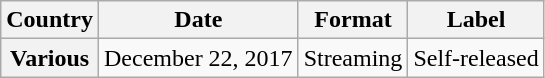<table class="wikitable plainrowheaders">
<tr>
<th scope="col">Country</th>
<th scope="col">Date</th>
<th scope="col">Format</th>
<th scope="col">Label</th>
</tr>
<tr>
<th scope="row">Various</th>
<td>December 22, 2017</td>
<td>Streaming</td>
<td>Self-released</td>
</tr>
</table>
